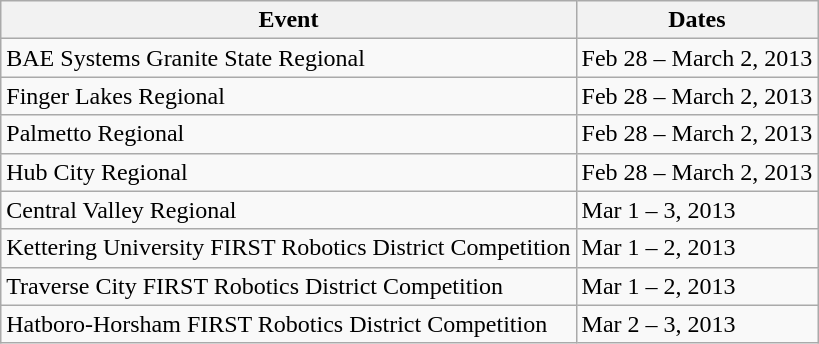<table class="wikitable">
<tr>
<th>Event</th>
<th>Dates</th>
</tr>
<tr>
<td>BAE Systems Granite State Regional</td>
<td>Feb 28 – March 2, 2013</td>
</tr>
<tr>
<td>Finger Lakes Regional</td>
<td>Feb 28 – March 2, 2013</td>
</tr>
<tr>
<td>Palmetto Regional</td>
<td>Feb 28 – March 2, 2013</td>
</tr>
<tr>
<td>Hub City Regional</td>
<td>Feb 28 – March 2, 2013</td>
</tr>
<tr>
<td>Central Valley Regional</td>
<td>Mar 1 – 3, 2013</td>
</tr>
<tr>
<td>Kettering University FIRST Robotics District Competition</td>
<td>Mar 1 – 2, 2013</td>
</tr>
<tr>
<td>Traverse City FIRST Robotics District Competition</td>
<td>Mar 1 – 2, 2013</td>
</tr>
<tr>
<td>Hatboro-Horsham FIRST Robotics District Competition</td>
<td>Mar 2 – 3, 2013</td>
</tr>
</table>
